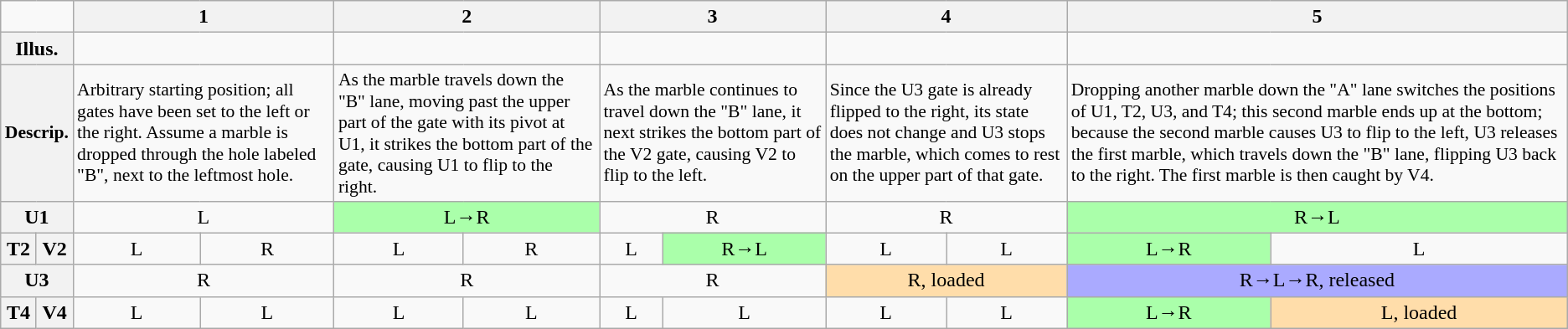<table class="wikitable" style="font-size:100%;text-align:center;">
<tr>
<td colspan=2> </td>
<th colspan=2>1</th>
<th colspan=2>2</th>
<th colspan=2>3</th>
<th colspan=2>4</th>
<th colspan=2>5</th>
</tr>
<tr>
<th colspan=2>Illus.</th>
<td colspan=2></td>
<td colspan=2></td>
<td colspan=2></td>
<td colspan=2></td>
<td colspan=2></td>
</tr>
<tr style="font-size:90%;text-align:left;">
<th colspan=2>Descrip.</th>
<td colspan=2>Arbitrary starting position; all gates have been set to the left or the right. Assume a marble is dropped through the hole labeled "B", next to the leftmost hole.</td>
<td colspan=2>As the marble travels down the "B" lane, moving past the upper part of the gate with its pivot at U1, it strikes the bottom part of the gate, causing U1 to flip to the right.</td>
<td colspan=2>As the marble continues to travel down the "B" lane, it next strikes the bottom part of the V2 gate, causing V2 to flip to the left.</td>
<td colspan=2>Since the U3 gate is already flipped to the right, its state does not change and U3 stops the marble, which comes to rest on the upper part of that gate.</td>
<td colspan=2>Dropping another marble down the "A" lane switches the positions of U1, T2, U3, and T4; this second marble ends up at the bottom; because the second marble causes U3 to flip to the left, U3 releases the first marble, which travels down the "B" lane, flipping U3 back to the right. The first marble is then caught by V4.</td>
</tr>
<tr>
<th colspan=2>U1</th>
<td colspan=2>L</td>
<td colspan=2 style="background:#afa;">L→R</td>
<td colspan=2>R</td>
<td colspan=2>R</td>
<td colspan=2 style="background:#afa;">R→L</td>
</tr>
<tr>
<th>T2</th>
<th>V2</th>
<td>L</td>
<td>R</td>
<td>L</td>
<td>R</td>
<td>L</td>
<td style="background:#afa;">R→L</td>
<td>L</td>
<td>L</td>
<td style="background:#afa;">L→R</td>
<td>L</td>
</tr>
<tr>
<th colspan=2>U3</th>
<td colspan=2>R</td>
<td colspan=2>R</td>
<td colspan=2>R</td>
<td colspan=2 style="background:#fda;">R, loaded</td>
<td colspan=2 style="background:#aaf;">R→L→R, released</td>
</tr>
<tr>
<th>T4</th>
<th>V4</th>
<td>L</td>
<td>L</td>
<td>L</td>
<td>L</td>
<td>L</td>
<td>L</td>
<td>L</td>
<td>L</td>
<td style="background:#afa;">L→R</td>
<td style="background:#fda;">L, loaded</td>
</tr>
</table>
